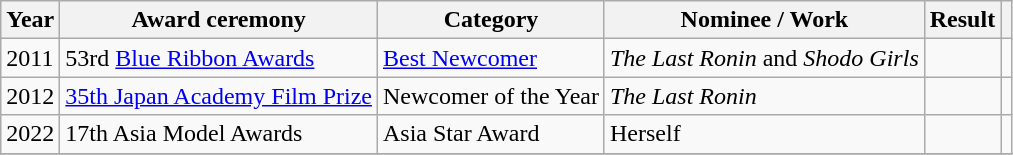<table class="wikitable plainrowheaders sortable">
<tr>
<th scope="col">Year</th>
<th scope="col">Award ceremony</th>
<th scope="col">Category</th>
<th scope="col">Nominee / Work</th>
<th scope="col">Result</th>
<th scope="col" class="unsortable"></th>
</tr>
<tr>
<td>2011</td>
<td>53rd <a href='#'>Blue Ribbon Awards</a></td>
<td><a href='#'>Best Newcomer</a></td>
<td><em>The Last Ronin</em> and <em>Shodo Girls</em></td>
<td></td>
<td style="text-align:center"></td>
</tr>
<tr>
<td>2012</td>
<td><a href='#'>35th Japan Academy Film Prize</a></td>
<td>Newcomer of the Year</td>
<td><em>The Last Ronin</em></td>
<td></td>
<td style="text-align:center"></td>
</tr>
<tr>
<td>2022</td>
<td>17th Asia Model Awards</td>
<td>Asia Star Award</td>
<td>Herself</td>
<td></td>
<td style="text-align:center"></td>
</tr>
<tr>
</tr>
</table>
